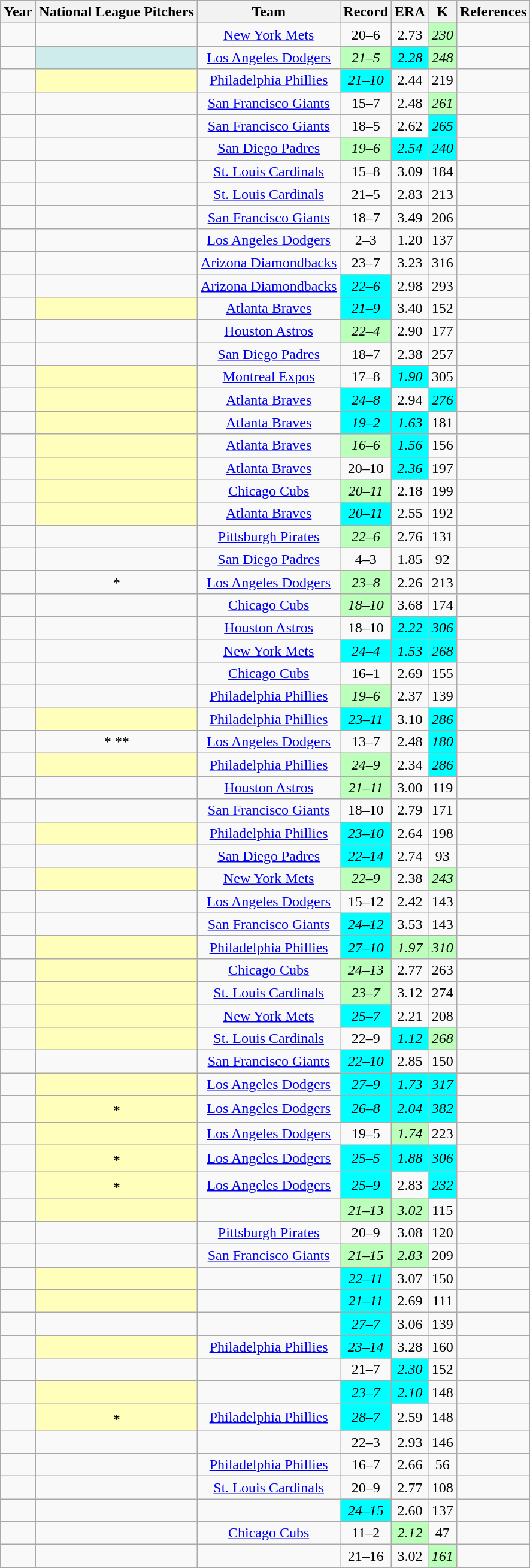<table class="wikitable sortable plainrowheaders" style="text-align:center">
<tr>
<th>Year</th>
<th>National League Pitchers</th>
<th>Team</th>
<th data-sort-type="number">Record</th>
<th>ERA</th>
<th>K</th>
<th class="unsortable">References</th>
</tr>
<tr>
<td></td>
<td></td>
<td><a href='#'>New York Mets</a></td>
<td>20–6</td>
<td>2.73</td>
<td style="background:#bfb;"><em>230</em></td>
<td></td>
</tr>
<tr>
<td></td>
<th scope="row" style="text-align:center; background:#cfecec;"> </th>
<td><a href='#'>Los Angeles Dodgers</a></td>
<td style="background:#bfb;"><em>21–5</em></td>
<td style="background:#00ffff;"><em>2.28</em></td>
<td style="background:#bfb;"><em>248</em></td>
<td></td>
</tr>
<tr>
<td></td>
<th scope="row" style="text-align:center; background-color: #ffffbb"> <sup></sup> </th>
<td><a href='#'>Philadelphia Phillies</a></td>
<td style="background:#00ffff;"><em>21–10</em></td>
<td>2.44</td>
<td>219</td>
<td></td>
</tr>
<tr>
<td></td>
<td> </td>
<td><a href='#'>San Francisco Giants</a></td>
<td>15–7</td>
<td>2.48</td>
<td style="background:#bfb;"><em>261</em></td>
<td></td>
</tr>
<tr>
<td></td>
<td> </td>
<td><a href='#'>San Francisco Giants</a></td>
<td>18–5</td>
<td>2.62</td>
<td style="background:#00ffff;"><em>265</em></td>
<td></td>
</tr>
<tr>
<td></td>
<td></td>
<td><a href='#'>San Diego Padres</a></td>
<td style="background:#bfb;"><em>19–6</em></td>
<td style="background:#00ffff;"><em>2.54</em></td>
<td style="background:#00ffff;"><em>240</em></td>
<td></td>
</tr>
<tr>
<td></td>
<td> </td>
<td><a href='#'>St. Louis Cardinals</a></td>
<td>15–8</td>
<td>3.09</td>
<td>184</td>
<td></td>
</tr>
<tr>
<td></td>
<td> </td>
<td><a href='#'>St. Louis Cardinals</a></td>
<td>21–5</td>
<td>2.83</td>
<td>213</td>
<td></td>
</tr>
<tr>
<td></td>
<td></td>
<td><a href='#'>San Francisco Giants</a></td>
<td>18–7</td>
<td>3.49</td>
<td>206</td>
<td></td>
</tr>
<tr>
<td></td>
<td></td>
<td><a href='#'>Los Angeles Dodgers</a></td>
<td>2–3</td>
<td>1.20</td>
<td>137</td>
<td></td>
</tr>
<tr>
<td></td>
<td> </td>
<td><a href='#'>Arizona Diamondbacks</a></td>
<td>23–7</td>
<td>3.23</td>
<td>316</td>
<td></td>
</tr>
<tr>
<td></td>
<td> </td>
<td><a href='#'>Arizona Diamondbacks</a></td>
<td style="background:#00ffff;"><em>22–6</em></td>
<td>2.98</td>
<td>293</td>
<td></td>
</tr>
<tr>
<td></td>
<th scope="row" style="text-align:center; background:#ffb;"> <sup></sup></th>
<td><a href='#'>Atlanta Braves</a></td>
<td style="background:#00ffff;"><em>21–9</em></td>
<td>3.40</td>
<td>152</td>
<td></td>
</tr>
<tr>
<td></td>
<td></td>
<td><a href='#'>Houston Astros</a></td>
<td style="background:#bfb;"><em>22–4</em></td>
<td>2.90</td>
<td>177</td>
<td></td>
</tr>
<tr>
<td></td>
<td></td>
<td><a href='#'>San Diego Padres</a></td>
<td>18–7</td>
<td>2.38</td>
<td>257</td>
<td></td>
</tr>
<tr>
<td></td>
<th scope="row" style="text-align:center; background-color: #ffffbb"> <sup></sup> </th>
<td><a href='#'>Montreal Expos</a></td>
<td>17–8</td>
<td style="background:#00ffff;"><em>1.90</em></td>
<td>305</td>
<td></td>
</tr>
<tr>
<td></td>
<th scope="row" style="text-align:center; background:#ffb;"> <sup></sup></th>
<td><a href='#'>Atlanta Braves</a></td>
<td style="background:#00ffff;"><em>24–8</em></td>
<td>2.94</td>
<td style="background:#00ffff;"><em>276</em></td>
<td></td>
</tr>
<tr>
<td></td>
<th scope="row" style="text-align:center; background:#ffb;"> <sup></sup></th>
<td><a href='#'>Atlanta Braves</a></td>
<td style="background:#00ffff;"><em>19–2</em></td>
<td style="background:#00ffff;"><em>1.63</em></td>
<td>181</td>
<td></td>
</tr>
<tr>
<td></td>
<th scope="row" style="text-align:center; background:#ffb;"> <sup></sup></th>
<td><a href='#'>Atlanta Braves</a></td>
<td style="background:#bfb;"><em>16–6</em></td>
<td style="background:#00ffff;"><em>1.56</em></td>
<td>156</td>
<td></td>
</tr>
<tr>
<td></td>
<th scope="row" style="text-align:center; background:#ffb;"> <sup></sup></th>
<td><a href='#'>Atlanta Braves</a></td>
<td>20–10</td>
<td style="background:#00ffff;"><em>2.36</em></td>
<td>197</td>
<td></td>
</tr>
<tr>
<td></td>
<th scope="row" style="text-align:center; background:#ffb;"> <sup></sup></th>
<td><a href='#'>Chicago Cubs</a></td>
<td style="background:#bfb;"><em>20–11</em></td>
<td>2.18</td>
<td>199</td>
<td></td>
</tr>
<tr>
<td></td>
<th scope="row" style="text-align:center; background:#ffb;"> <sup></sup></th>
<td><a href='#'>Atlanta Braves</a></td>
<td style="background:#00ffff;"><em>20–11</em></td>
<td>2.55</td>
<td>192</td>
<td></td>
</tr>
<tr>
<td></td>
<td></td>
<td><a href='#'>Pittsburgh Pirates</a></td>
<td style="background:#bfb;"><em>22–6</em></td>
<td>2.76</td>
<td>131</td>
<td></td>
</tr>
<tr>
<td></td>
<td></td>
<td><a href='#'>San Diego Padres</a></td>
<td>4–3</td>
<td>1.85</td>
<td>92</td>
<td></td>
</tr>
<tr>
<td></td>
<td>*</td>
<td><a href='#'>Los Angeles Dodgers</a></td>
<td style="background:#bfb;"><em>23–8</em></td>
<td>2.26</td>
<td>213</td>
<td></td>
</tr>
<tr>
<td></td>
<td> </td>
<td><a href='#'>Chicago Cubs</a></td>
<td style="background:#bfb;"><em>18–10</em></td>
<td>3.68</td>
<td>174</td>
<td></td>
</tr>
<tr>
<td></td>
<td></td>
<td><a href='#'>Houston Astros</a></td>
<td>18–10</td>
<td style="background:#00ffff;"><em>2.22</em></td>
<td style="background:#00ffff;"><em>306</em></td>
<td></td>
</tr>
<tr>
<td></td>
<td> </td>
<td><a href='#'>New York Mets</a></td>
<td style="background:#00ffff;"><em>24–4</em></td>
<td style="background:#00ffff;"><em>1.53</em></td>
<td style="background:#00ffff;"><em>268</em></td>
<td></td>
</tr>
<tr>
<td></td>
<td>  </td>
<td><a href='#'>Chicago Cubs</a></td>
<td>16–1</td>
<td>2.69</td>
<td>155</td>
<td></td>
</tr>
<tr>
<td></td>
<td></td>
<td><a href='#'>Philadelphia Phillies</a></td>
<td style="background:#bfb;"><em>19–6</em></td>
<td>2.37</td>
<td>139</td>
<td></td>
</tr>
<tr>
<td></td>
<th scope="row" style="text-align:center; background:#ffb;"> <sup></sup></th>
<td><a href='#'>Philadelphia Phillies</a></td>
<td style="background:#00ffff;"><em>23–11</em></td>
<td>3.10</td>
<td style="background:#00ffff;"><em>286</em></td>
<td></td>
</tr>
<tr>
<td></td>
<td>* **</td>
<td><a href='#'>Los Angeles Dodgers</a></td>
<td>13–7</td>
<td>2.48</td>
<td style="background:#00ffff;"><em>180</em></td>
<td></td>
</tr>
<tr>
<td></td>
<th scope="row" style="text-align:center; background:#ffb;"> <sup></sup></th>
<td><a href='#'>Philadelphia Phillies</a></td>
<td style="background:#bfb;"><em>24–9</em></td>
<td>2.34</td>
<td style="background:#00ffff;"><em>286</em></td>
<td></td>
</tr>
<tr>
<td></td>
<td></td>
<td><a href='#'>Houston Astros</a></td>
<td style="background:#bfb;"><em>21–11</em></td>
<td>3.00</td>
<td>119</td>
<td></td>
</tr>
<tr>
<td></td>
<td> </td>
<td><a href='#'>San Francisco Giants</a></td>
<td>18–10</td>
<td>2.79</td>
<td>171</td>
<td></td>
</tr>
<tr>
<td></td>
<th scope="row" style="text-align:center; background:#ffb;"> <sup></sup></th>
<td><a href='#'>Philadelphia Phillies</a></td>
<td style="background:#00ffff;"><em>23–10</em></td>
<td>2.64</td>
<td>198</td>
<td></td>
</tr>
<tr>
<td></td>
<td></td>
<td><a href='#'>San Diego Padres</a></td>
<td style="background:#00ffff;"><em>22–14</em></td>
<td>2.74</td>
<td>93</td>
<td></td>
</tr>
<tr>
<td></td>
<th scope="row" style="text-align:center; background:#ffb;"> <sup></sup> </th>
<td><a href='#'>New York Mets</a></td>
<td style="background:#bfb;"><em>22–9</em></td>
<td>2.38</td>
<td style="background:#bfb;"><em>243</em></td>
<td></td>
</tr>
<tr>
<td></td>
<td></td>
<td><a href='#'>Los Angeles Dodgers</a></td>
<td>15–12</td>
<td>2.42</td>
<td>143</td>
<td></td>
</tr>
<tr>
<td></td>
<td></td>
<td><a href='#'>San Francisco Giants</a></td>
<td style="background:#00ffff;"><em>24–12</em></td>
<td>3.53</td>
<td>143</td>
<td></td>
</tr>
<tr>
<td></td>
<th scope="row" style="text-align:center; background:#ffb;"> <sup></sup></th>
<td><a href='#'>Philadelphia Phillies</a></td>
<td style="background:#00ffff;"><em>27–10</em></td>
<td style="background:#bfb;"><em>1.97</em></td>
<td style="background:#bfb;"><em>310</em></td>
<td></td>
</tr>
<tr>
<td></td>
<th scope="row" style="text-align:center; background:#ffb;"> <sup></sup></th>
<td><a href='#'>Chicago Cubs</a></td>
<td style="background:#bfb;"><em>24–13</em></td>
<td>2.77</td>
<td>263</td>
<td></td>
</tr>
<tr>
<td></td>
<th scope="row" style="text-align:center; background:#ffb;"> <sup></sup></th>
<td><a href='#'>St. Louis Cardinals</a></td>
<td style="background:#bfb;"><em>23–7</em></td>
<td>3.12</td>
<td>274</td>
<td></td>
</tr>
<tr>
<td></td>
<th scope="row" style="text-align:center; background:#ffb;"> <sup></sup></th>
<td><a href='#'>New York Mets</a></td>
<td style="background:#00ffff;"><em>25–7</em></td>
<td>2.21</td>
<td>208</td>
<td></td>
</tr>
<tr>
<td></td>
<th scope="row" style="text-align:center; background:#ffb;"> <sup></sup></th>
<td><a href='#'>St. Louis Cardinals</a></td>
<td>22–9</td>
<td style="background:#00ffff;"><em>1.12</em></td>
<td style="background:#bfb;"><em>268</em></td>
<td></td>
</tr>
<tr>
<td></td>
<td></td>
<td><a href='#'>San Francisco Giants</a></td>
<td style="background:#00ffff;"><em>22–10</em></td>
<td>2.85</td>
<td>150</td>
<td></td>
</tr>
<tr>
<td></td>
<th scope="row" style="text-align:center; background:#ffb;"> <sup></sup></th>
<td><a href='#'>Los Angeles Dodgers</a></td>
<td style="background:#00ffff;"><em>27–9</em></td>
<td style="background:#00ffff;"><em>1.73</em></td>
<td style="background:#00ffff;"><em>317</em></td>
<td></td>
</tr>
<tr>
<td></td>
<th scope="row" style="text-align:center; background:#ffb;">* <sup></sup> </th>
<td><a href='#'>Los Angeles Dodgers</a></td>
<td style="background:#00ffff;"><em>26–8</em></td>
<td style="background:#00ffff;"><em>2.04</em></td>
<td style="background:#00ffff;"><em>382</em></td>
<td></td>
</tr>
<tr>
<td></td>
<th scope="row" style="text-align:center; background:#ffb;"> <sup></sup></th>
<td><a href='#'>Los Angeles Dodgers</a></td>
<td>19–5</td>
<td style="background:#bfb;"><em>1.74</em></td>
<td>223</td>
<td></td>
</tr>
<tr>
<td></td>
<th scope="row" style="text-align:center; background:#ffb;">* <sup></sup></th>
<td><a href='#'>Los Angeles Dodgers</a></td>
<td style="background:#00ffff;"><em>25–5</em></td>
<td style="background:#00ffff;"><em>1.88</em></td>
<td style="background:#00ffff;"><em>306</em></td>
<td></td>
</tr>
<tr>
<td></td>
<th scope="row" style="text-align:center; background:#ffb;">* <sup></sup></th>
<td><a href='#'>Los Angeles Dodgers</a></td>
<td style="background:#00ffff;"><em>25–9</em></td>
<td>2.83</td>
<td style="background:#00ffff;"><em>232</em></td>
<td></td>
</tr>
<tr>
<td></td>
<th scope="row" style="text-align:center; background:#ffb;"> <sup></sup></th>
<td></td>
<td style="background:#bfb;"><em>21–13</em></td>
<td style="background:#bfb;"><em>3.02</em></td>
<td>115</td>
<td></td>
</tr>
<tr>
<td></td>
<td></td>
<td><a href='#'>Pittsburgh Pirates</a></td>
<td>20–9</td>
<td>3.08</td>
<td>120</td>
<td></td>
</tr>
<tr>
<td></td>
<td></td>
<td><a href='#'>San Francisco Giants</a></td>
<td style="background:#bfb;"><em>21–15</em></td>
<td style="background:#bfb;"><em>2.83</em></td>
<td>209</td>
<td></td>
</tr>
<tr>
<td></td>
<th scope="row" style="text-align:center; background:#ffb;"> <sup></sup></th>
<td></td>
<td style="background:#00ffff;"><em>22–11</em></td>
<td>3.07</td>
<td>150</td>
<td></td>
</tr>
<tr>
<td></td>
<th scope="row" style="text-align:center; background:#ffb;"> <sup></sup></th>
<td></td>
<td style="background:#00ffff;"><em>21–11</em></td>
<td>2.69</td>
<td>111</td>
<td></td>
</tr>
<tr>
<td></td>
<td></td>
<td></td>
<td style="background:#00ffff;"><em>27–7</em></td>
<td>3.06</td>
<td>139</td>
<td></td>
</tr>
<tr>
<td></td>
<th scope="row" style="text-align:center; background:#ffb;"> <sup></sup></th>
<td><a href='#'>Philadelphia Phillies</a></td>
<td style="background:#00ffff;"><em>23–14</em></td>
<td>3.28</td>
<td>160</td>
<td></td>
</tr>
<tr>
<td></td>
<td></td>
<td></td>
<td>21–7</td>
<td style="background:#00ffff;"><em>2.30</em></td>
<td>152</td>
<td></td>
</tr>
<tr>
<td></td>
<th scope="row" style="text-align:center; background:#ffb;"> <sup></sup></th>
<td></td>
<td style="background:#00ffff;"><em>23–7</em></td>
<td style="background:#00ffff;"><em>2.10</em></td>
<td>148</td>
<td></td>
</tr>
<tr>
<td></td>
<th scope="row" style="text-align:center; background:#ffb;">* <sup></sup></th>
<td><a href='#'>Philadelphia Phillies</a></td>
<td style="background:#00ffff;"><em>28–7</em></td>
<td>2.59</td>
<td>148</td>
<td></td>
</tr>
<tr>
<td></td>
<td></td>
<td></td>
<td>22–3</td>
<td>2.93</td>
<td>146</td>
<td></td>
</tr>
<tr>
<td></td>
<td></td>
<td><a href='#'>Philadelphia Phillies</a></td>
<td>16–7</td>
<td>2.66</td>
<td>56</td>
<td></td>
</tr>
<tr>
<td></td>
<td></td>
<td><a href='#'>St. Louis Cardinals</a></td>
<td>20–9</td>
<td>2.77</td>
<td>108</td>
<td></td>
</tr>
<tr>
<td></td>
<td></td>
<td></td>
<td style="background:#00ffff;"><em>24–15</em></td>
<td>2.60</td>
<td>137</td>
<td></td>
</tr>
<tr>
<td></td>
<td></td>
<td><a href='#'>Chicago Cubs</a></td>
<td>11–2</td>
<td style="background:#bfb;"><em>2.12</em></td>
<td>47</td>
<td></td>
</tr>
<tr>
<td></td>
<td></td>
<td></td>
<td>21–16</td>
<td>3.02</td>
<td style="background:#bfb;"><em>161</em></td>
<td></td>
</tr>
</table>
